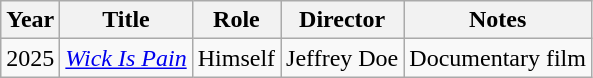<table class="wikitable plainrowheaders">
<tr>
<th>Year</th>
<th>Title</th>
<th>Role</th>
<th>Director</th>
<th>Notes</th>
</tr>
<tr>
<td>2025</td>
<td><em><a href='#'>Wick Is Pain</a></em></td>
<td>Himself</td>
<td>Jeffrey Doe</td>
<td>Documentary film</td>
</tr>
</table>
